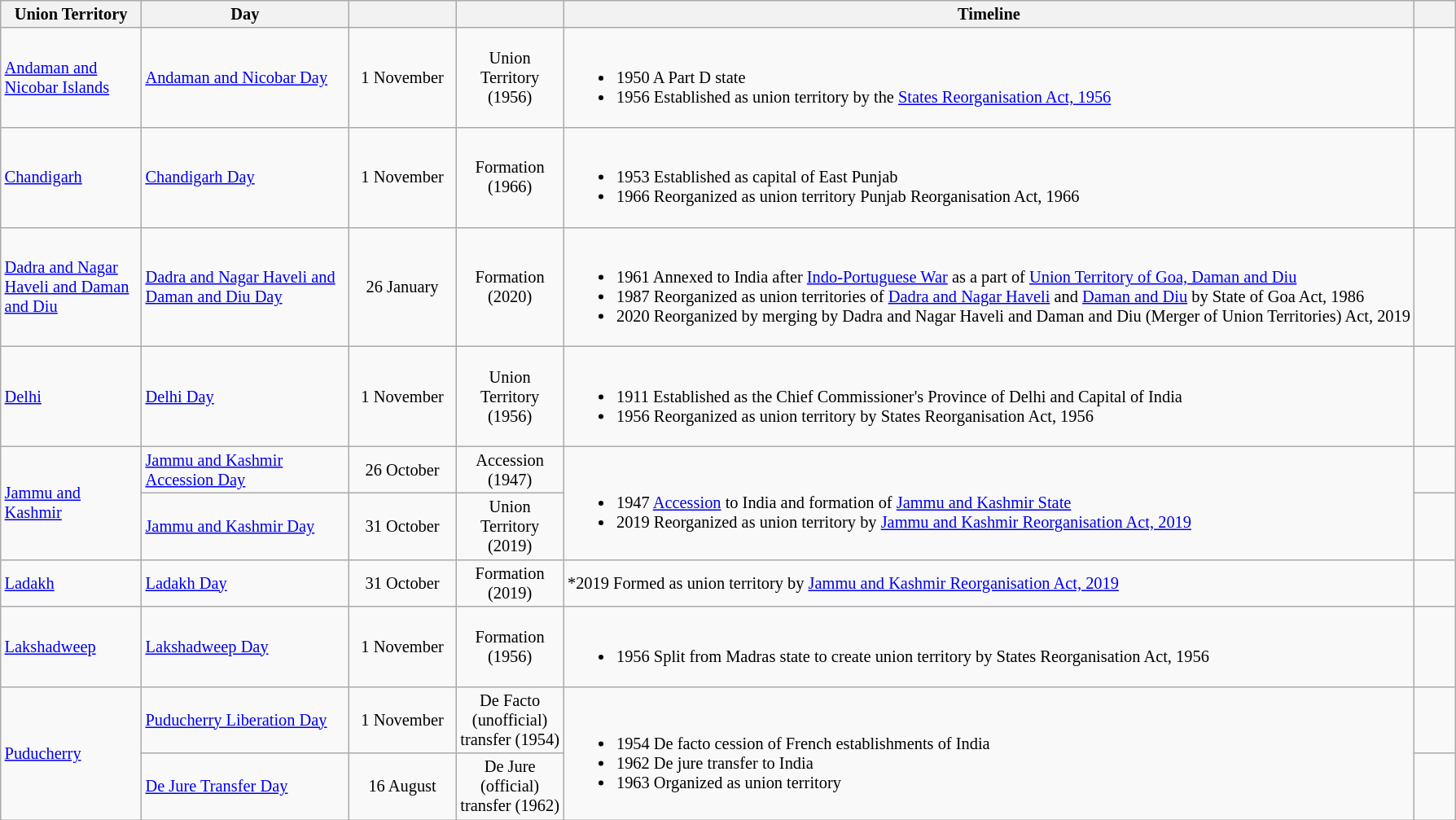<table class="sortable wikitable"style="font-size: 85%">
<tr>
<th style="width:8em;" style="text-align:center;">Union Territory</th>
<th style="width:12em;">Day</th>
<th style="width:6em;"></th>
<th style="width:6em;"></th>
<th>Timeline</th>
<th style="width:2em;"></th>
</tr>
<tr>
<td><a href='#'>Andaman and Nicobar Islands</a></td>
<td><a href='#'>Andaman and Nicobar Day</a></td>
<td style="text-align:center;">1 November</td>
<td style="text-align:center;">Union Territory (1956)</td>
<td><br><ul><li>1950  A Part D state</li><li>1956  Established as union territory by the <a href='#'>States Reorganisation Act, 1956</a></li></ul></td>
<td></td>
</tr>
<tr>
<td><a href='#'>Chandigarh</a></td>
<td><a href='#'>Chandigarh Day</a></td>
<td style="text-align:center;">1 November</td>
<td style="text-align:center;">Formation (1966)</td>
<td><br><ul><li>1953  Established as capital of East Punjab</li><li>1966  Reorganized as union territory Punjab Reorganisation Act, 1966</li></ul></td>
<td></td>
</tr>
<tr>
<td><a href='#'>Dadra and Nagar Haveli and Daman and Diu</a></td>
<td><a href='#'>Dadra and Nagar Haveli and Daman and Diu Day</a></td>
<td style="text-align:center;">26 January</td>
<td style="text-align:center;">Formation (2020)</td>
<td><br><ul><li>1961  Annexed to India after <a href='#'>Indo-Portuguese War</a> as a part of <a href='#'>Union Territory of Goa, Daman and Diu</a></li><li>1987  Reorganized as union territories of <a href='#'>Dadra and Nagar Haveli</a> and <a href='#'>Daman and Diu</a> by State of Goa Act, 1986</li><li>2020  Reorganized by merging by Dadra and Nagar Haveli and Daman and Diu (Merger of Union Territories) Act, 2019</li></ul></td>
<td></td>
</tr>
<tr>
<td><a href='#'>Delhi</a></td>
<td><a href='#'>Delhi Day</a></td>
<td style="text-align:center;">1 November</td>
<td style="text-align:center;">Union Territory (1956)</td>
<td><br><ul><li>1911  Established as the Chief Commissioner's Province of Delhi and Capital of India</li><li>1956  Reorganized as union territory by States Reorganisation Act, 1956</li></ul></td>
<td></td>
</tr>
<tr>
<td rowspan="2"><a href='#'>Jammu and Kashmir</a></td>
<td><a href='#'>Jammu and Kashmir Accession Day</a></td>
<td style="text-align:center;">26 October</td>
<td style="text-align:center;">Accession (1947)</td>
<td rowspan="2"><br><ul><li>1947  <a href='#'>Accession</a> to India and formation of <a href='#'>Jammu and Kashmir State</a></li><li>2019  Reorganized as union territory by <a href='#'>Jammu and Kashmir Reorganisation Act, 2019</a></li></ul></td>
<td></td>
</tr>
<tr>
<td><a href='#'>Jammu and Kashmir Day</a></td>
<td style="text-align:center;">31 October</td>
<td style="text-align:center;">Union Territory (2019)</td>
<td></td>
</tr>
<tr>
<td><a href='#'>Ladakh</a></td>
<td><a href='#'>Ladakh Day</a></td>
<td style="text-align:center;">31 October</td>
<td style="text-align:center;">Formation (2019)</td>
<td>*2019  Formed as union territory by <a href='#'>Jammu and Kashmir Reorganisation Act, 2019</a></td>
<td></td>
</tr>
<tr>
<td><a href='#'>Lakshadweep</a></td>
<td><a href='#'>Lakshadweep Day</a></td>
<td style="text-align:center;">1 November</td>
<td style="text-align:center;">Formation (1956)</td>
<td><br><ul><li>1956  Split from Madras state to create union territory by States Reorganisation Act, 1956</li></ul></td>
<td></td>
</tr>
<tr>
<td rowspan="2"><a href='#'>Puducherry</a></td>
<td><a href='#'>Puducherry Liberation Day</a></td>
<td style="text-align:center;">1 November</td>
<td style="text-align:center;">De Facto (unofficial) transfer (1954)</td>
<td rowspan="2"><br><ul><li>1954  De facto cession of French establishments of India</li><li>1962  De jure transfer to India</li><li>1963  Organized as union territory</li></ul></td>
<td></td>
</tr>
<tr>
<td><a href='#'>De Jure Transfer Day</a></td>
<td style="text-align:center;">16 August</td>
<td style="text-align:center;">De Jure (official) transfer (1962)</td>
<td></td>
</tr>
</table>
